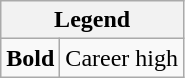<table class="wikitable mw-collapsible mw-collapsed">
<tr>
<th colspan="2">Legend</th>
</tr>
<tr>
<td><strong>Bold</strong></td>
<td>Career high</td>
</tr>
</table>
